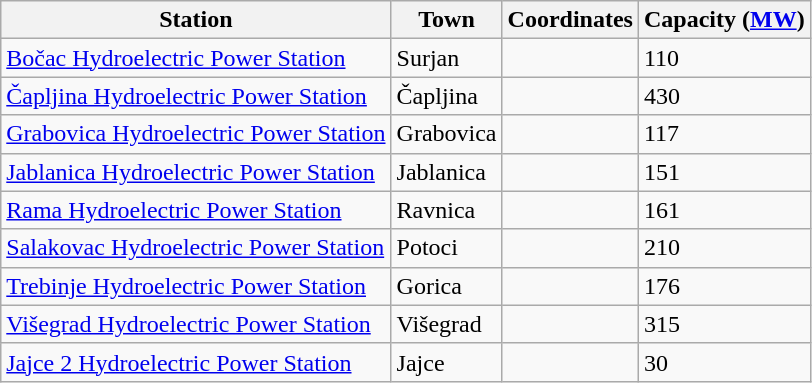<table class="wikitable sortable">
<tr>
<th>Station</th>
<th>Town</th>
<th>Coordinates</th>
<th>Capacity (<a href='#'>MW</a>)</th>
</tr>
<tr>
<td><a href='#'>Bočac Hydroelectric Power Station</a></td>
<td>Surjan</td>
<td></td>
<td>110</td>
</tr>
<tr>
<td><a href='#'>Čapljina Hydroelectric Power Station</a></td>
<td>Čapljina</td>
<td></td>
<td>430</td>
</tr>
<tr>
<td><a href='#'>Grabovica Hydroelectric Power Station</a></td>
<td>Grabovica</td>
<td></td>
<td>117</td>
</tr>
<tr>
<td><a href='#'>Jablanica Hydroelectric Power Station</a></td>
<td>Jablanica</td>
<td></td>
<td>151</td>
</tr>
<tr>
<td><a href='#'>Rama Hydroelectric Power Station</a></td>
<td>Ravnica</td>
<td></td>
<td>161</td>
</tr>
<tr>
<td><a href='#'>Salakovac Hydroelectric Power Station</a></td>
<td>Potoci</td>
<td></td>
<td>210</td>
</tr>
<tr>
<td><a href='#'>Trebinje Hydroelectric Power Station</a></td>
<td>Gorica</td>
<td></td>
<td>176</td>
</tr>
<tr>
<td><a href='#'>Višegrad Hydroelectric Power Station</a></td>
<td>Višegrad</td>
<td></td>
<td>315</td>
</tr>
<tr>
<td><a href='#'>Jajce 2 Hydroelectric Power Station</a></td>
<td>Jajce</td>
<td></td>
<td>30</td>
</tr>
</table>
